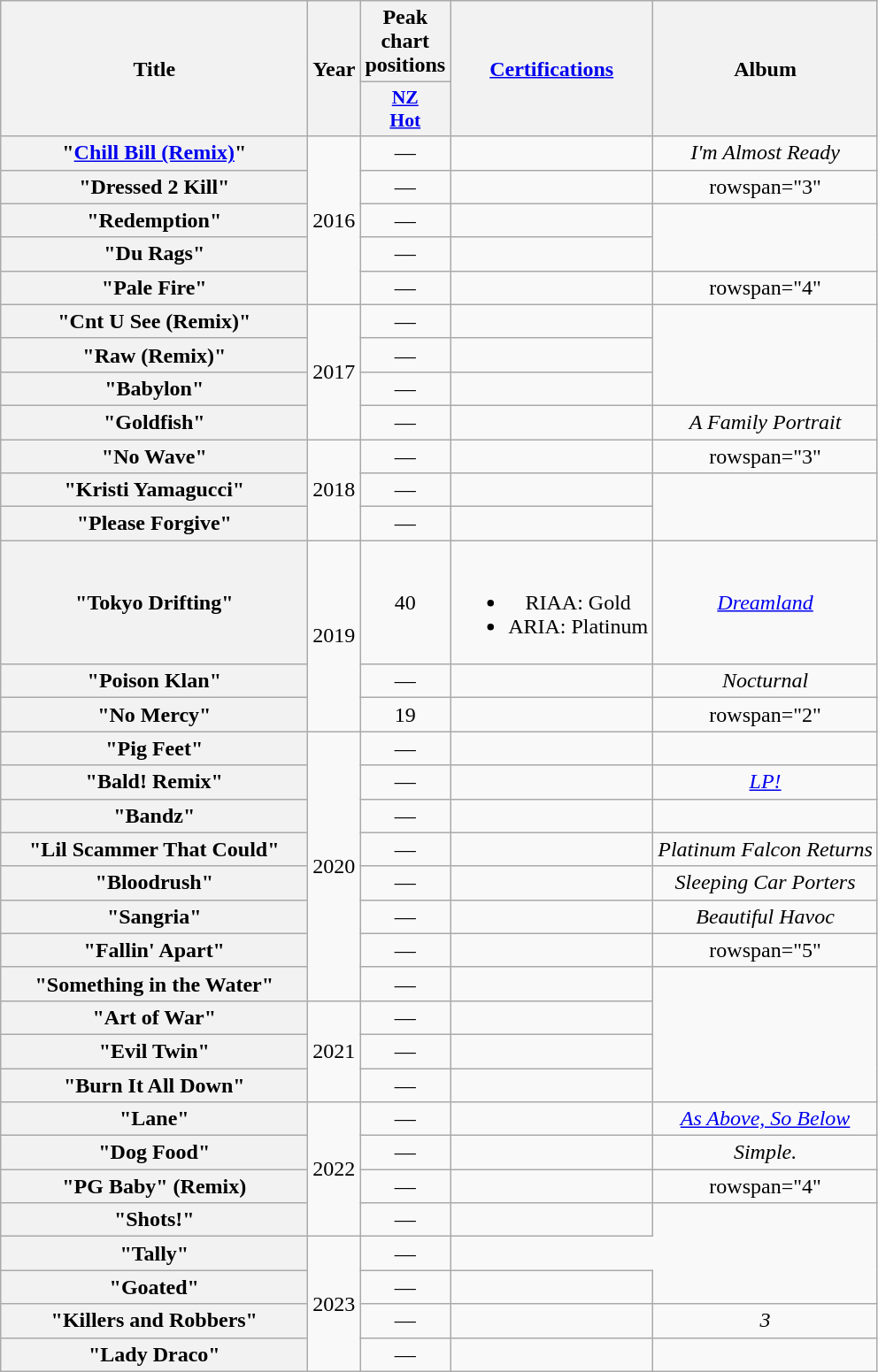<table class="wikitable plainrowheaders" style="text-align:center;">
<tr>
<th scope="col" rowspan="2" style="width:14em;">Title</th>
<th scope="col" rowspan="2">Year</th>
<th scope="col">Peak chart positions</th>
<th scope="col" rowspan="2"><a href='#'>Certifications</a></th>
<th scope="col" rowspan="2">Album</th>
</tr>
<tr>
<th scope="col" style="width:3em;font-size:90%;"><a href='#'>NZ<br>Hot</a><br></th>
</tr>
<tr>
<th scope="row">"<a href='#'>Chill Bill (Remix)</a>"<br></th>
<td rowspan="5">2016</td>
<td>—</td>
<td></td>
<td><em>I'm Almost Ready</em></td>
</tr>
<tr>
<th scope="row">"Dressed 2 Kill"<br></th>
<td>—</td>
<td></td>
<td>rowspan="3" </td>
</tr>
<tr>
<th scope="row">"Redemption"<br></th>
<td>—</td>
<td></td>
</tr>
<tr>
<th scope="row">"Du Rags"<br></th>
<td>—</td>
<td></td>
</tr>
<tr>
<th scope="row">"Pale Fire"<br> </th>
<td>—</td>
<td></td>
<td>rowspan="4" </td>
</tr>
<tr>
<th scope="row">"Cnt U See (Remix)"<br></th>
<td rowspan="4">2017</td>
<td>—</td>
<td></td>
</tr>
<tr>
<th scope="row">"Raw (Remix)"<br></th>
<td>—</td>
<td></td>
</tr>
<tr>
<th scope="row">"Babylon"<br></th>
<td>—</td>
<td></td>
</tr>
<tr>
<th scope="row">"Goldfish"<br></th>
<td>—</td>
<td></td>
<td><em>A Family Portrait</em></td>
</tr>
<tr>
<th scope="row">"No Wave"<br></th>
<td rowspan="3">2018</td>
<td>—</td>
<td></td>
<td>rowspan="3" </td>
</tr>
<tr>
<th scope="row">"Kristi Yamagucci"<br></th>
<td>—</td>
<td></td>
</tr>
<tr>
<th scope="row">"Please Forgive"<br></th>
<td>—</td>
<td></td>
</tr>
<tr>
<th scope="row">"Tokyo Drifting"<br></th>
<td rowspan="3">2019</td>
<td>40</td>
<td><br><ul><li>RIAA: Gold</li><li>ARIA: Platinum</li></ul></td>
<td><em><a href='#'>Dreamland</a></em></td>
</tr>
<tr>
<th scope="row">"Poison Klan"<br></th>
<td>—</td>
<td></td>
<td><em>Nocturnal</em></td>
</tr>
<tr>
<th scope="row">"No Mercy"<br></th>
<td>19</td>
<td></td>
<td>rowspan="2" </td>
</tr>
<tr>
<th scope="row">"Pig Feet" <br></th>
<td rowspan="8">2020</td>
<td>—</td>
<td></td>
</tr>
<tr>
<th scope="row">"Bald! Remix" <br></th>
<td>—</td>
<td></td>
<td><em><a href='#'>LP!</a></em></td>
</tr>
<tr>
<th scope="row">"Bandz" <br></th>
<td>—</td>
<td></td>
<td></td>
</tr>
<tr>
<th scope="row">"Lil Scammer That Could" <br></th>
<td>—</td>
<td></td>
<td><em>Platinum Falcon Returns</em></td>
</tr>
<tr>
<th scope="row">"Bloodrush" <br></th>
<td>—</td>
<td></td>
<td><em>Sleeping Car Porters</em></td>
</tr>
<tr>
<th scope="row">"Sangria" <br></th>
<td>—</td>
<td></td>
<td><em>Beautiful Havoc</em></td>
</tr>
<tr>
<th scope="row">"Fallin' Apart" <br></th>
<td>—</td>
<td></td>
<td>rowspan="5" </td>
</tr>
<tr>
<th scope="row">"Something in the Water" <br></th>
<td>—</td>
<td></td>
</tr>
<tr>
<th scope="row">"Art of War" <br></th>
<td rowspan="3">2021</td>
<td>—</td>
<td></td>
</tr>
<tr>
<th scope="row">"Evil Twin" <br></th>
<td>—</td>
<td></td>
</tr>
<tr>
<th scope="row">"Burn It All Down" <br></th>
<td>—</td>
<td></td>
</tr>
<tr>
<th scope="row">"Lane" <br></th>
<td rowspan="4">2022</td>
<td>—</td>
<td></td>
<td><em><a href='#'>As Above, So Below</a></em></td>
</tr>
<tr>
<th scope="row">"Dog Food" <br></th>
<td>—</td>
<td></td>
<td><em>Simple.</em></td>
</tr>
<tr>
<th scope="row">"PG Baby" (Remix) <br></th>
<td>—</td>
<td></td>
<td>rowspan="4" </td>
</tr>
<tr>
<th scope="row">"Shots!" <br></th>
<td>—</td>
<td></td>
</tr>
<tr>
<th scope="row">"Tally" <br></th>
<td rowspan="4">2023</td>
<td>—</td>
</tr>
<tr>
<th scope="row">"Goated" <br></th>
<td>—</td>
<td></td>
</tr>
<tr>
<th scope="row">"Killers and Robbers" <br></th>
<td>—</td>
<td></td>
<td><em>3</em></td>
</tr>
<tr>
<th scope="row">"Lady Draco" <br></th>
<td>—</td>
<td></td>
<td></td>
</tr>
</table>
